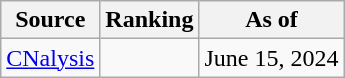<table class="wikitable">
<tr>
<th>Source</th>
<th>Ranking</th>
<th>As of</th>
</tr>
<tr>
<td align="left"><a href='#'>CNalysis</a></td>
<td></td>
<td>June 15, 2024</td>
</tr>
</table>
